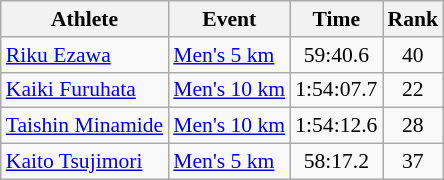<table class="wikitable" style="text-align:center; font-size:90%;">
<tr>
<th>Athlete</th>
<th>Event</th>
<th>Time</th>
<th>Rank</th>
</tr>
<tr>
<td align=left><a href='#'>Riku Ezawa</a></td>
<td align=left><a href='#'>Men's 5 km</a></td>
<td>59:40.6</td>
<td>40</td>
</tr>
<tr>
<td align=left><a href='#'>Kaiki Furuhata</a></td>
<td align=left><a href='#'>Men's 10 km</a></td>
<td>1:54:07.7</td>
<td>22</td>
</tr>
<tr>
<td align=left><a href='#'>Taishin Minamide</a></td>
<td align=left><a href='#'>Men's 10 km</a></td>
<td>1:54:12.6</td>
<td>28</td>
</tr>
<tr>
<td align=left><a href='#'>Kaito Tsujimori</a></td>
<td align=left><a href='#'>Men's 5 km</a></td>
<td>58:17.2</td>
<td>37</td>
</tr>
</table>
